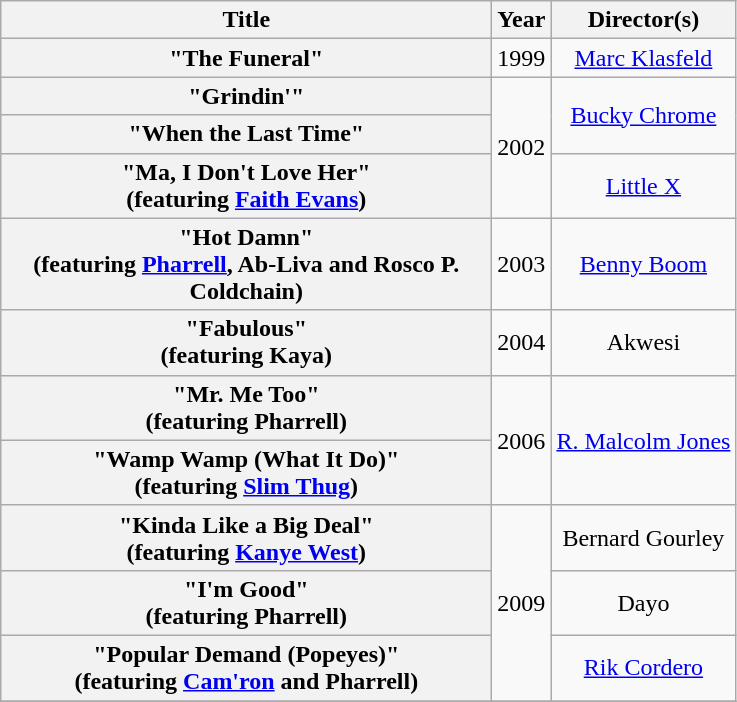<table class="wikitable plainrowheaders" style="text-align:center;">
<tr>
<th scope="col" style="width:20em;">Title</th>
<th scope="col">Year</th>
<th scope="col">Director(s)</th>
</tr>
<tr>
<th scope="row">"The Funeral"</th>
<td>1999</td>
<td><a href='#'>Marc Klasfeld</a></td>
</tr>
<tr>
<th scope="row">"Grindin'"</th>
<td rowspan="3">2002</td>
<td rowspan="2"><a href='#'>Bucky Chrome</a></td>
</tr>
<tr>
<th scope="row">"When the Last Time"</th>
</tr>
<tr>
<th scope="row">"Ma, I Don't Love Her"<br><span>(featuring <a href='#'>Faith Evans</a>)</span></th>
<td><a href='#'>Little X</a></td>
</tr>
<tr>
<th scope="row">"Hot Damn"<br><span>(featuring <a href='#'>Pharrell</a>, Ab-Liva and Rosco P. Coldchain)</span></th>
<td>2003</td>
<td><a href='#'>Benny Boom</a></td>
</tr>
<tr>
<th scope="row">"Fabulous"<br><span>(featuring Kaya)</span></th>
<td>2004</td>
<td>Akwesi</td>
</tr>
<tr>
<th scope="row">"Mr. Me Too"<br><span>(featuring Pharrell)</span></th>
<td rowspan="2">2006</td>
<td rowspan="2"><a href='#'>R. Malcolm Jones</a></td>
</tr>
<tr>
<th scope="row">"Wamp Wamp (What It Do)"<br><span>(featuring <a href='#'>Slim Thug</a>)</span></th>
</tr>
<tr>
<th scope="row">"Kinda Like a Big Deal"<br><span>(featuring <a href='#'>Kanye West</a>)</span></th>
<td rowspan="3">2009</td>
<td>Bernard Gourley</td>
</tr>
<tr>
<th scope="row">"I'm Good"<br><span>(featuring Pharrell)</span></th>
<td>Dayo</td>
</tr>
<tr>
<th scope="row">"Popular Demand (Popeyes)"<br><span>(featuring <a href='#'>Cam'ron</a> and Pharrell)</span></th>
<td><a href='#'>Rik Cordero</a></td>
</tr>
<tr>
</tr>
</table>
